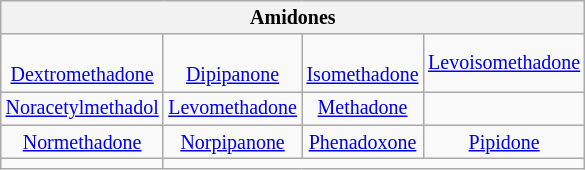<table class="wikitable" style="font-size:smaller; text-align:center">
<tr>
<th colspan="5">Amidones</th>
</tr>
<tr>
<td><br><a href='#'>Dextromethadone</a></td>
<td><br><a href='#'>Dipipanone</a></td>
<td><br><a href='#'>Isomethadone</a></td>
<td> <a href='#'>Levoisomethadone</a></td>
</tr>
<tr>
<td> <a href='#'>Noracetylmethadol</a></td>
<td> <a href='#'>Levomethadone</a></td>
<td> <a href='#'>Methadone</a></td>
<td></td>
</tr>
<tr>
<td> <a href='#'>Normethadone</a></td>
<td> <a href='#'>Norpipanone</a></td>
<td> <a href='#'>Phenadoxone</a></td>
<td> <a href='#'>Pipidone</a></td>
</tr>
<tr>
<td></td>
</tr>
</table>
